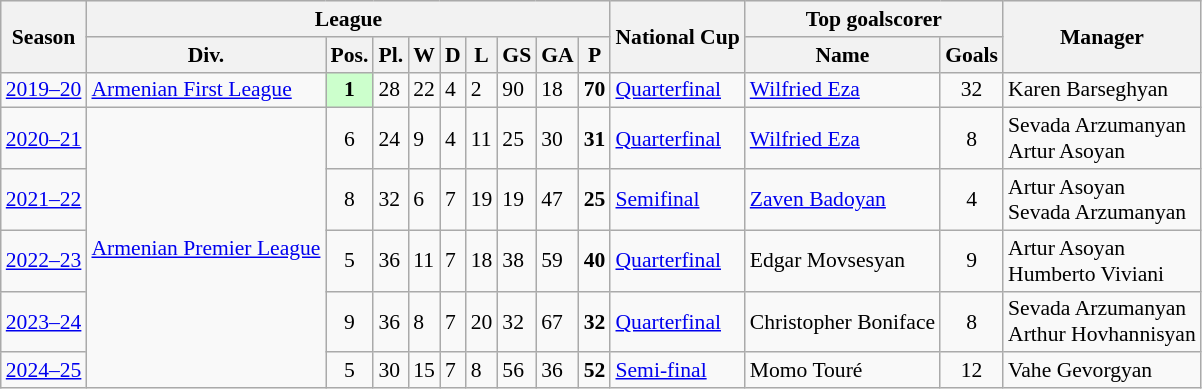<table class="wikitable mw-collapsible mw-collapsed"  style="font-size:90%; text-align:center;">
<tr style="background:#efefef;">
<th rowspan="2">Season</th>
<th colspan="9">League</th>
<th rowspan="2">National Cup</th>
<th colspan="2">Top goalscorer</th>
<th rowspan="2">Manager</th>
</tr>
<tr>
<th>Div.</th>
<th>Pos.</th>
<th>Pl.</th>
<th>W</th>
<th>D</th>
<th>L</th>
<th>GS</th>
<th>GA</th>
<th>P</th>
<th>Name</th>
<th>Goals</th>
</tr>
<tr align="left">
<td><a href='#'>2019–20</a></td>
<td><a href='#'>Armenian First League</a></td>
<td style="text-align:center; background:#ccffcc;"><strong>1</strong></td>
<td>28</td>
<td>22</td>
<td>4</td>
<td>2</td>
<td>90</td>
<td>18</td>
<td><strong>70</strong></td>
<td><a href='#'>Quarterfinal</a></td>
<td> <a href='#'>Wilfried Eza</a></td>
<td align="center">32</td>
<td> Karen Barseghyan</td>
</tr>
<tr align="left">
<td><a href='#'>2020–21</a></td>
<td rowspan="5"><a href='#'>Armenian Premier League</a></td>
<td style="text-align:center;">6</td>
<td>24</td>
<td>9</td>
<td>4</td>
<td>11</td>
<td>25</td>
<td>30</td>
<td><strong>31</strong></td>
<td><a href='#'>Quarterfinal</a></td>
<td> <a href='#'>Wilfried Eza</a></td>
<td align="center">8</td>
<td> Sevada Arzumanyan <br>  Artur Asoyan</td>
</tr>
<tr align="left">
<td><a href='#'>2021–22</a></td>
<td style="text-align:center;">8</td>
<td>32</td>
<td>6</td>
<td>7</td>
<td>19</td>
<td>19</td>
<td>47</td>
<td><strong>25</strong></td>
<td><a href='#'>Semifinal</a></td>
<td> <a href='#'>Zaven Badoyan</a></td>
<td align="center">4</td>
<td> Artur Asoyan <br>  Sevada Arzumanyan</td>
</tr>
<tr align="left">
<td><a href='#'>2022–23</a></td>
<td style="text-align:center;">5</td>
<td>36</td>
<td>11</td>
<td>7</td>
<td>18</td>
<td>38</td>
<td>59</td>
<td><strong>40</strong></td>
<td><a href='#'>Quarterfinal</a></td>
<td> Edgar Movsesyan</td>
<td align="center">9</td>
<td> Artur Asoyan <br>  Humberto Viviani</td>
</tr>
<tr align="left">
<td><a href='#'>2023–24</a></td>
<td style="text-align:center;">9</td>
<td>36</td>
<td>8</td>
<td>7</td>
<td>20</td>
<td>32</td>
<td>67</td>
<td><strong>32</strong></td>
<td><a href='#'>Quarterfinal</a></td>
<td> Christopher Boniface</td>
<td align="center">8</td>
<td> Sevada Arzumanyan <br>  Arthur Hovhannisyan</td>
</tr>
<tr align="left">
<td><a href='#'>2024–25</a></td>
<td style="text-align:center;">5</td>
<td>30</td>
<td>15</td>
<td>7</td>
<td>8</td>
<td>56</td>
<td>36</td>
<td><strong>52</strong></td>
<td><a href='#'>Semi-final</a></td>
<td> Momo Touré</td>
<td align="center">12</td>
<td> Vahe Gevorgyan</td>
</tr>
</table>
